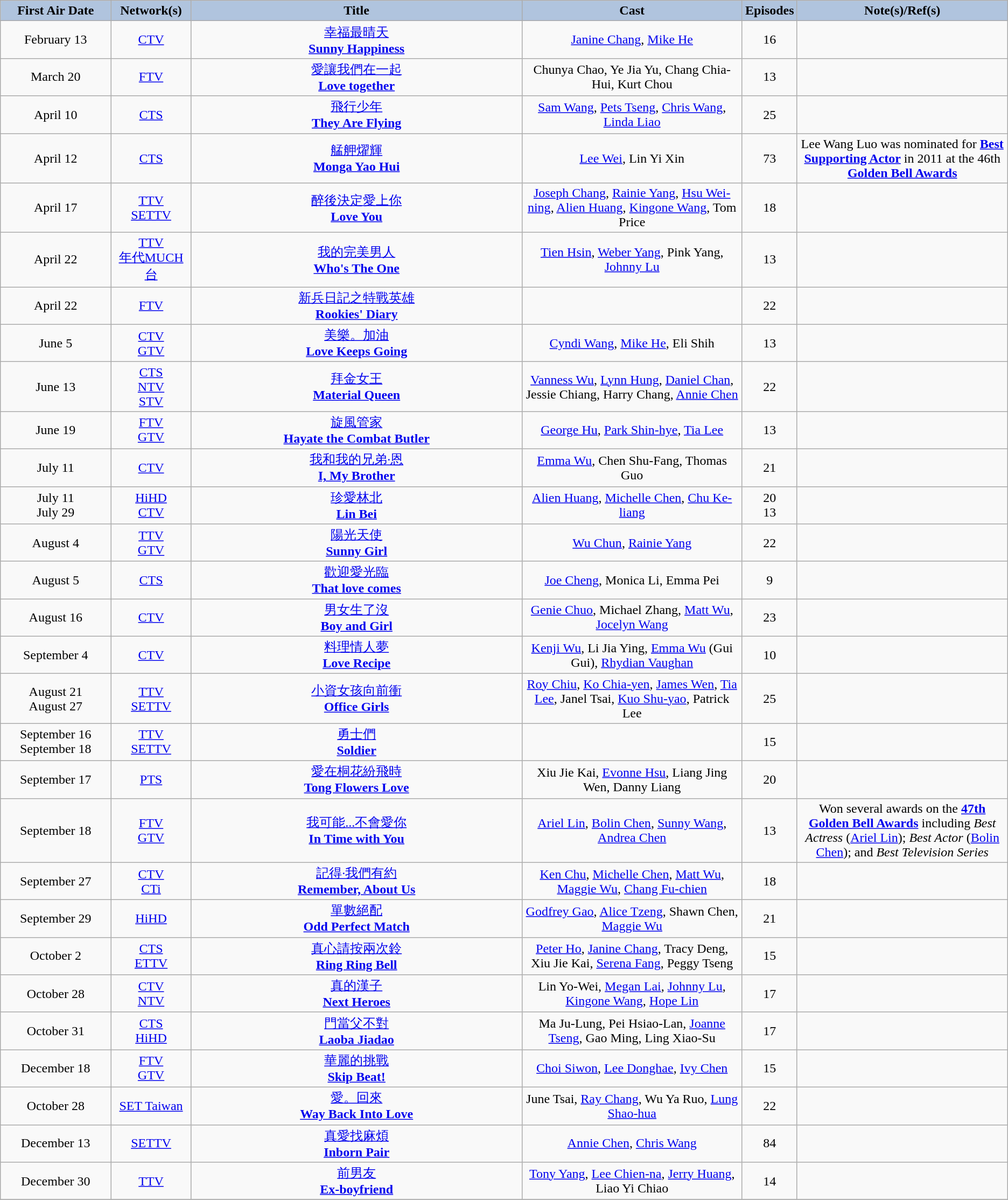<table class="wikitable" style="text-align:center;">
<tr>
<th style="width:11%; background:LightSteelBlue;">First Air Date</th>
<th style="width:8%; background:LightSteelBlue;">Network(s)</th>
<th style="width:33%; background:LightSteelBlue;">Title</th>
<th style="width:22%; background:LightSteelBlue;">Cast</th>
<th style="width:5%; background:LightSteelBlue;">Episodes</th>
<th style="width:22%; background:LightSteelBlue;">Note(s)/Ref(s)</th>
</tr>
<tr>
<td>February 13</td>
<td><a href='#'>CTV</a></td>
<td><a href='#'>幸福最晴天</a><br><strong><a href='#'>Sunny Happiness</a></strong></td>
<td><a href='#'>Janine Chang</a>, <a href='#'>Mike He</a></td>
<td>16</td>
</tr>
<tr>
<td>March 20</td>
<td><a href='#'>FTV</a></td>
<td><a href='#'>愛讓我們在一起</a><br><strong><a href='#'>Love together</a></strong></td>
<td>Chunya Chao, Ye Jia Yu, Chang Chia-Hui, Kurt Chou</td>
<td>13</td>
<td></td>
</tr>
<tr>
<td>April 10</td>
<td><a href='#'>CTS</a></td>
<td><a href='#'>飛行少年</a><br><strong><a href='#'>They Are Flying</a></strong></td>
<td><a href='#'>Sam Wang</a>, <a href='#'>Pets Tseng</a>, <a href='#'>Chris Wang</a>, <a href='#'>Linda Liao</a></td>
<td>25</td>
<td></td>
</tr>
<tr>
<td>April 12</td>
<td><a href='#'>CTS</a></td>
<td><a href='#'>艋舺燿輝</a><br> <strong><a href='#'>Monga Yao Hui</a></strong></td>
<td><a href='#'>Lee Wei</a>, Lin Yi Xin</td>
<td>73</td>
<td>Lee Wang Luo was nominated for <strong><a href='#'>Best Supporting Actor</a></strong> in 2011 at the 46th <strong><a href='#'>Golden Bell Awards</a></strong></td>
</tr>
<tr>
<td>April 17</td>
<td><a href='#'>TTV</a><br><a href='#'>SETTV</a></td>
<td><a href='#'>醉後決定愛上你</a><br><strong><a href='#'>Love You</a></strong></td>
<td><a href='#'>Joseph Chang</a>, <a href='#'>Rainie Yang</a>, <a href='#'>Hsu Wei-ning</a>, <a href='#'>Alien Huang</a>, <a href='#'>Kingone Wang</a>, Tom Price</td>
<td>18</td>
<td></td>
</tr>
<tr>
<td>April 22</td>
<td><a href='#'>TTV</a><br><a href='#'>年代MUCH台</a></td>
<td><a href='#'>我的完美男人</a><br><strong><a href='#'>Who's The One</a></strong></td>
<td><a href='#'>Tien Hsin</a>, <a href='#'>Weber Yang</a>, Pink Yang, <a href='#'>Johnny Lu</a></td>
<td>13</td>
<td></td>
</tr>
<tr>
<td>April 22</td>
<td><a href='#'>FTV</a></td>
<td><a href='#'>新兵日記之特戰英雄</a><br><strong><a href='#'>Rookies' Diary</a></strong></td>
<td></td>
<td>22</td>
<td></td>
</tr>
<tr>
<td>June 5</td>
<td><a href='#'>CTV</a><br><a href='#'>GTV</a></td>
<td><a href='#'>美樂。加油</a><br><strong><a href='#'>Love Keeps Going</a></strong></td>
<td><a href='#'>Cyndi Wang</a>, <a href='#'>Mike He</a>, Eli Shih</td>
<td>13</td>
<td></td>
</tr>
<tr>
<td>June 13</td>
<td><a href='#'>CTS</a><br><a href='#'>NTV</a><br><a href='#'>STV</a></td>
<td><a href='#'>拜金女王</a><br><strong><a href='#'>Material Queen</a></strong></td>
<td><a href='#'>Vanness Wu</a>, <a href='#'>Lynn Hung</a>, <a href='#'>Daniel Chan</a>, Jessie Chiang, Harry Chang, <a href='#'>Annie Chen</a></td>
<td>22</td>
<td></td>
</tr>
<tr>
<td>June 19</td>
<td><a href='#'>FTV</a><br><a href='#'>GTV</a></td>
<td><a href='#'>旋風管家</a><br><strong><a href='#'>Hayate the Combat Butler</a></strong></td>
<td><a href='#'>George Hu</a>, <a href='#'>Park Shin-hye</a>, <a href='#'>Tia Lee</a></td>
<td>13</td>
<td></td>
</tr>
<tr>
<td>July 11</td>
<td><a href='#'>CTV</a></td>
<td><a href='#'>我和我的兄弟·恩</a><br><strong><a href='#'>I, My Brother</a></strong></td>
<td><a href='#'>Emma Wu</a>, Chen Shu-Fang, Thomas Guo</td>
<td>21</td>
<td></td>
</tr>
<tr>
<td>July 11<br>July 29</td>
<td><a href='#'>HiHD</a><br><a href='#'>CTV</a></td>
<td><a href='#'>珍愛林北</a><br><strong><a href='#'>Lin Bei</a></strong></td>
<td><a href='#'>Alien Huang</a>, <a href='#'>Michelle Chen</a>, <a href='#'>Chu Ke-liang</a></td>
<td>20<br>13</td>
<td></td>
</tr>
<tr>
<td>August 4</td>
<td><a href='#'>TTV</a><br><a href='#'>GTV</a></td>
<td><a href='#'>陽光天使</a><br><strong><a href='#'>Sunny Girl</a></strong></td>
<td><a href='#'>Wu Chun</a>, <a href='#'>Rainie Yang</a></td>
<td>22</td>
<td></td>
</tr>
<tr>
<td>August 5</td>
<td><a href='#'>CTS</a></td>
<td><a href='#'>歡迎愛光臨</a><br><strong><a href='#'>That love comes</a></strong></td>
<td><a href='#'>Joe Cheng</a>, Monica Li, Emma Pei</td>
<td>9</td>
<td></td>
</tr>
<tr>
<td>August 16</td>
<td><a href='#'>CTV</a></td>
<td><a href='#'>男女生了沒</a><br><strong><a href='#'>Boy and Girl</a></strong></td>
<td><a href='#'>Genie Chuo</a>, Michael Zhang, <a href='#'>Matt Wu</a>, <a href='#'>Jocelyn Wang</a></td>
<td>23</td>
<td></td>
</tr>
<tr>
<td>September 4</td>
<td><a href='#'>CTV</a></td>
<td><a href='#'>料理情人夢</a><br><strong><a href='#'>Love Recipe</a></strong></td>
<td><a href='#'>Kenji Wu</a>, Li Jia Ying, <a href='#'>Emma Wu</a> (Gui Gui), <a href='#'>Rhydian Vaughan</a></td>
<td>10</td>
<td></td>
</tr>
<tr>
<td>August 21<br>August 27</td>
<td><a href='#'>TTV</a><br><a href='#'>SETTV</a></td>
<td><a href='#'>小資女孩向前衝</a><br><strong><a href='#'>Office Girls</a></strong></td>
<td><a href='#'>Roy Chiu</a>, <a href='#'>Ko Chia-yen</a>, <a href='#'>James Wen</a>, <a href='#'>Tia Lee</a>, Janel Tsai, <a href='#'>Kuo Shu-yao</a>, Patrick Lee</td>
<td>25</td>
<td></td>
</tr>
<tr>
<td>September 16<br>September 18</td>
<td><a href='#'>TTV</a><br><a href='#'>SETTV</a></td>
<td><a href='#'>勇士們</a><br><strong><a href='#'>Soldier</a></strong></td>
<td></td>
<td>15</td>
<td></td>
</tr>
<tr>
<td>September 17</td>
<td><a href='#'>PTS</a></td>
<td><a href='#'>愛在桐花紛飛時</a><br><strong><a href='#'>Tong Flowers Love</a></strong></td>
<td>Xiu Jie Kai, <a href='#'>Evonne Hsu</a>, Liang Jing Wen, Danny Liang</td>
<td>20</td>
<td></td>
</tr>
<tr>
<td>September 18</td>
<td><a href='#'>FTV</a><br><a href='#'>GTV</a></td>
<td><a href='#'>我可能...不會愛你</a><br><strong><a href='#'>In Time with You</a></strong></td>
<td><a href='#'>Ariel Lin</a>, <a href='#'>Bolin Chen</a>, <a href='#'>Sunny Wang</a>, <a href='#'>Andrea Chen</a></td>
<td>13</td>
<td>Won several awards on the <strong><a href='#'>47th Golden Bell Awards</a></strong> including <em>Best Actress</em> (<a href='#'>Ariel Lin</a>); <em>Best Actor</em> (<a href='#'>Bolin Chen</a>); and <em>Best Television Series</em></td>
</tr>
<tr>
<td>September 27</td>
<td><a href='#'>CTV</a><br><a href='#'>CTi</a></td>
<td><a href='#'>記得·我們有約</a><br><strong><a href='#'>Remember, About Us</a></strong></td>
<td><a href='#'>Ken Chu</a>, <a href='#'>Michelle Chen</a>, <a href='#'>Matt Wu</a>, <a href='#'>Maggie Wu</a>, <a href='#'>Chang Fu-chien</a></td>
<td>18</td>
<td></td>
</tr>
<tr>
<td>September 29</td>
<td><a href='#'>HiHD</a></td>
<td><a href='#'>單數絕配</a><br><strong><a href='#'>Odd Perfect Match</a></strong></td>
<td><a href='#'>Godfrey Gao</a>, <a href='#'>Alice Tzeng</a>, Shawn Chen, <a href='#'>Maggie Wu</a></td>
<td>21</td>
<td></td>
</tr>
<tr>
<td>October 2</td>
<td><a href='#'>CTS</a><br><a href='#'>ETTV</a></td>
<td><a href='#'>真心請按兩次鈴</a><br><strong><a href='#'>Ring Ring Bell</a></strong></td>
<td><a href='#'>Peter Ho</a>, <a href='#'>Janine Chang</a>, Tracy Deng, Xiu Jie Kai, <a href='#'>Serena Fang</a>, Peggy Tseng</td>
<td>15</td>
<td></td>
</tr>
<tr>
<td>October 28</td>
<td><a href='#'>CTV</a><br><a href='#'>NTV</a></td>
<td><a href='#'>真的漢子</a><br><strong><a href='#'>Next Heroes</a></strong></td>
<td>Lin Yo-Wei, <a href='#'>Megan Lai</a>, <a href='#'>Johnny Lu</a>, <a href='#'>Kingone Wang</a>, <a href='#'>Hope Lin</a></td>
<td>17</td>
<td></td>
</tr>
<tr>
<td>October 31</td>
<td><a href='#'>CTS</a><br><a href='#'>HiHD</a></td>
<td><a href='#'>門當父不對</a><br><strong><a href='#'>Laoba Jiadao</a></strong></td>
<td>Ma Ju-Lung,  Pei Hsiao-Lan, <a href='#'>Joanne Tseng</a>, Gao Ming, Ling Xiao-Su</td>
<td>17</td>
<td></td>
</tr>
<tr>
<td>December 18</td>
<td><a href='#'>FTV</a><br><a href='#'>GTV</a></td>
<td><a href='#'>華麗的挑戰</a><br><strong><a href='#'>Skip Beat!</a></strong></td>
<td><a href='#'>Choi Siwon</a>, <a href='#'>Lee Donghae</a>, <a href='#'>Ivy Chen</a></td>
<td>15</td>
<td></td>
</tr>
<tr>
<td>October 28</td>
<td><a href='#'>SET Taiwan</a></td>
<td><a href='#'>愛。回來</a><br><strong><a href='#'>Way Back Into Love</a></strong></td>
<td>June Tsai, <a href='#'>Ray Chang</a>, Wu Ya Ruo, <a href='#'>Lung Shao-hua</a></td>
<td>22</td>
<td></td>
</tr>
<tr>
<td>December 13</td>
<td><a href='#'>SETTV</a></td>
<td><a href='#'>真愛找麻煩</a><br><strong><a href='#'>Inborn Pair</a></strong></td>
<td><a href='#'>Annie Chen</a>, <a href='#'>Chris Wang</a></td>
<td>84</td>
<td></td>
</tr>
<tr>
<td>December 30</td>
<td><a href='#'>TTV</a></td>
<td><a href='#'>前男友</a><br><strong><a href='#'>Ex-boyfriend</a></strong></td>
<td><a href='#'>Tony Yang</a>, <a href='#'>Lee Chien-na</a>, <a href='#'>Jerry Huang</a>, Liao Yi Chiao</td>
<td>14</td>
<td></td>
</tr>
<tr>
</tr>
</table>
